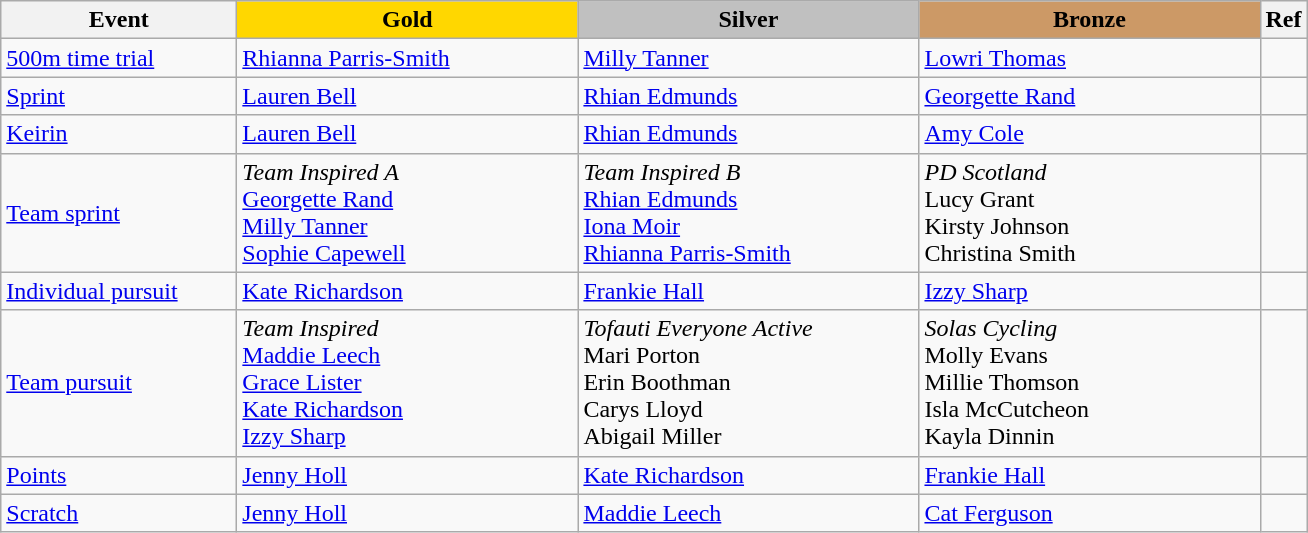<table class="wikitable" style="font-size: 100%">
<tr>
<th width=150>Event</th>
<th width=220 style="background-color: gold;">Gold</th>
<th width=220 style="background-color: silver;">Silver</th>
<th width=220 style="background-color: #cc9966;">Bronze</th>
<th width=20>Ref</th>
</tr>
<tr>
<td><a href='#'>500m time trial</a></td>
<td><a href='#'>Rhianna Parris-Smith</a></td>
<td><a href='#'>Milly Tanner</a></td>
<td><a href='#'>Lowri Thomas</a></td>
<td></td>
</tr>
<tr>
<td><a href='#'>Sprint</a></td>
<td><a href='#'>Lauren Bell</a></td>
<td><a href='#'>Rhian Edmunds</a></td>
<td><a href='#'>Georgette Rand</a></td>
<td></td>
</tr>
<tr>
<td><a href='#'>Keirin</a></td>
<td><a href='#'>Lauren Bell</a></td>
<td><a href='#'>Rhian Edmunds</a></td>
<td><a href='#'>Amy Cole</a></td>
<td></td>
</tr>
<tr>
<td><a href='#'>Team sprint</a></td>
<td><em>Team Inspired A</em><br><a href='#'>Georgette Rand</a><br><a href='#'>Milly Tanner</a><br><a href='#'>Sophie Capewell</a></td>
<td><em>Team Inspired B</em><br><a href='#'>Rhian Edmunds</a><br><a href='#'>Iona Moir</a><br><a href='#'>Rhianna Parris-Smith</a></td>
<td><em>PD Scotland</em><br>Lucy Grant<br>Kirsty Johnson<br>Christina Smith</td>
<td></td>
</tr>
<tr>
<td><a href='#'>Individual pursuit</a></td>
<td><a href='#'>Kate Richardson</a></td>
<td><a href='#'>Frankie Hall</a></td>
<td><a href='#'>Izzy Sharp</a></td>
<td></td>
</tr>
<tr>
<td><a href='#'>Team pursuit</a></td>
<td><em>Team Inspired</em><br><a href='#'>Maddie Leech</a><br><a href='#'>Grace Lister</a><br><a href='#'>Kate Richardson</a><br><a href='#'>Izzy Sharp</a></td>
<td><em>Tofauti Everyone Active</em><br>Mari Porton<br>Erin Boothman<br>Carys Lloyd<br>Abigail Miller</td>
<td><em>Solas Cycling</em><br>Molly Evans<br>Millie Thomson<br>Isla McCutcheon<br>Kayla Dinnin</td>
<td></td>
</tr>
<tr>
<td><a href='#'>Points</a></td>
<td><a href='#'>Jenny Holl</a></td>
<td><a href='#'>Kate Richardson</a></td>
<td><a href='#'>Frankie Hall</a></td>
<td></td>
</tr>
<tr>
<td><a href='#'>Scratch</a></td>
<td><a href='#'>Jenny Holl</a></td>
<td><a href='#'>Maddie Leech</a></td>
<td><a href='#'>Cat Ferguson</a></td>
<td></td>
</tr>
</table>
